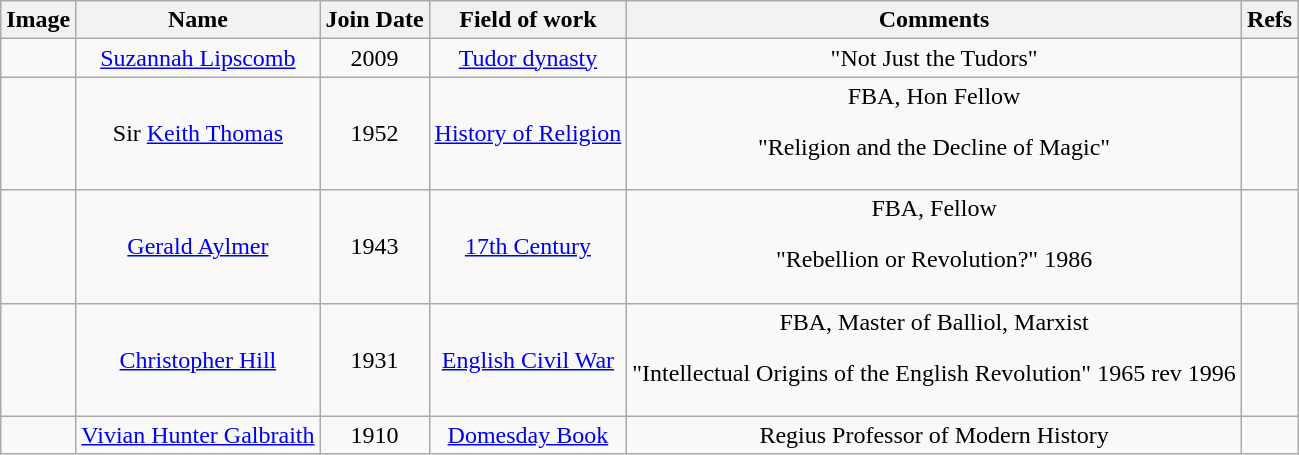<table class="wikitable sortable" style="text-align:center; border:none;">
<tr>
<th class="unsortable">Image</th>
<th>Name</th>
<th>Join Date</th>
<th>Field of work</th>
<th>Comments</th>
<th>Refs</th>
</tr>
<tr>
<td></td>
<td><a href='#'>Suzannah Lipscomb  </a></td>
<td>2009</td>
<td><a href='#'>Tudor dynasty</a></td>
<td>"Not Just the Tudors"</td>
<td></td>
</tr>
<tr>
<td></td>
<td>Sir <a href='#'> Keith Thomas</a></td>
<td>1952</td>
<td><a href='#'>History of Religion</a></td>
<td>FBA, Hon Fellow<p>"Religion and the Decline of Magic"</p></td>
<td></td>
</tr>
<tr>
<td></td>
<td><a href='#'>Gerald Aylmer </a></td>
<td>1943</td>
<td><a href='#'>17th Century</a></td>
<td>FBA, Fellow<p>"Rebellion or Revolution?" 1986</p></td>
<td></td>
</tr>
<tr>
<td></td>
<td><a href='#'>Christopher Hill</a></td>
<td>1931</td>
<td><a href='#'>English Civil War</a></td>
<td>FBA, Master of Balliol, Marxist<p>"Intellectual Origins of the English Revolution" 1965 rev 1996</p></td>
<td></td>
</tr>
<tr>
<td></td>
<td><a href='#'>Vivian Hunter Galbraith</a></td>
<td>1910</td>
<td><a href='#'>Domesday Book</a></td>
<td>Regius Professor of Modern History</td>
<td></td>
</tr>
</table>
